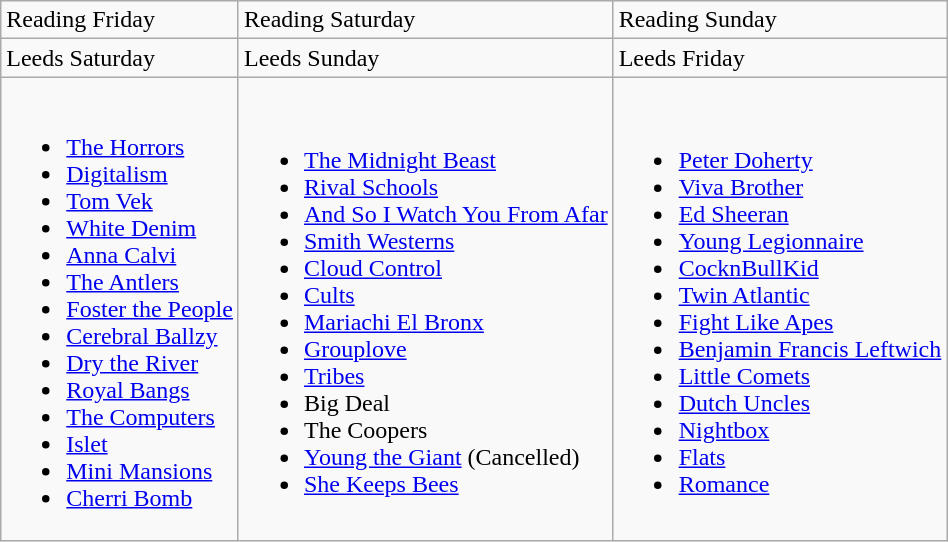<table class="wikitable">
<tr>
<td>Reading Friday</td>
<td>Reading Saturday</td>
<td>Reading Sunday</td>
</tr>
<tr>
<td>Leeds Saturday</td>
<td>Leeds Sunday</td>
<td>Leeds Friday</td>
</tr>
<tr>
<td><br><ul><li><a href='#'>The Horrors</a></li><li><a href='#'>Digitalism</a></li><li><a href='#'>Tom Vek</a></li><li><a href='#'>White Denim</a></li><li><a href='#'>Anna Calvi</a></li><li><a href='#'>The Antlers</a></li><li><a href='#'>Foster the People</a></li><li><a href='#'>Cerebral Ballzy</a></li><li><a href='#'>Dry the River</a></li><li><a href='#'>Royal Bangs</a></li><li><a href='#'>The Computers</a></li><li><a href='#'>Islet</a></li><li><a href='#'>Mini Mansions</a></li><li><a href='#'>Cherri Bomb</a></li></ul></td>
<td><br><ul><li><a href='#'>The Midnight Beast</a></li><li><a href='#'>Rival Schools</a></li><li><a href='#'>And So I Watch You From Afar</a></li><li><a href='#'>Smith Westerns</a></li><li><a href='#'>Cloud Control</a></li><li><a href='#'>Cults</a></li><li><a href='#'>Mariachi El Bronx</a></li><li><a href='#'>Grouplove</a></li><li><a href='#'>Tribes</a></li><li>Big Deal</li><li>The Coopers</li><li><a href='#'>Young the Giant</a> (Cancelled)</li><li><a href='#'>She Keeps Bees</a></li></ul></td>
<td><br><ul><li><a href='#'>Peter Doherty</a></li><li><a href='#'>Viva Brother</a></li><li><a href='#'>Ed Sheeran</a></li><li><a href='#'>Young Legionnaire</a></li><li><a href='#'>CocknBullKid</a></li><li><a href='#'>Twin Atlantic</a></li><li><a href='#'>Fight Like Apes</a></li><li><a href='#'>Benjamin Francis Leftwich</a></li><li><a href='#'>Little Comets</a></li><li><a href='#'>Dutch Uncles</a></li><li><a href='#'>Nightbox</a></li><li><a href='#'>Flats</a></li><li><a href='#'>Romance</a></li></ul></td>
</tr>
</table>
